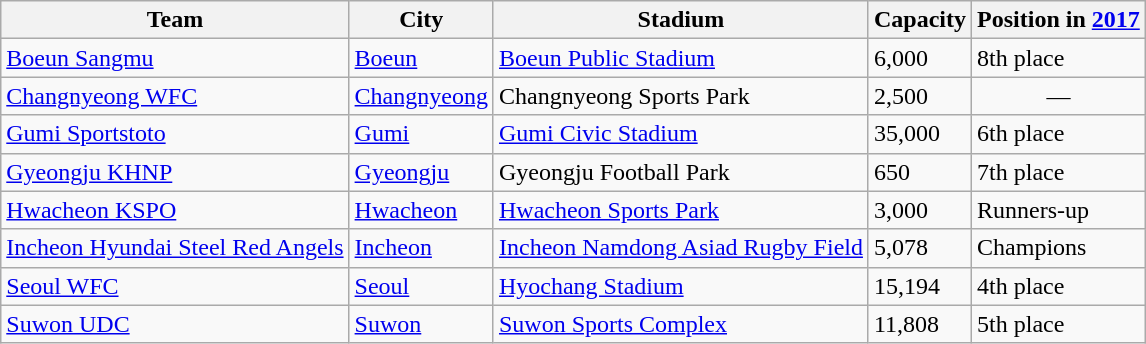<table class="wikitable sortable">
<tr>
<th>Team</th>
<th>City</th>
<th>Stadium</th>
<th>Capacity</th>
<th data-sort-type="number">Position in <a href='#'>2017</a></th>
</tr>
<tr>
<td><a href='#'>Boeun Sangmu</a></td>
<td><a href='#'>Boeun</a></td>
<td><a href='#'>Boeun Public Stadium</a></td>
<td>6,000</td>
<td>8th place</td>
</tr>
<tr>
<td><a href='#'>Changnyeong WFC</a></td>
<td><a href='#'>Changnyeong</a></td>
<td>Changnyeong Sports Park</td>
<td>2,500</td>
<td align="center">—</td>
</tr>
<tr>
<td><a href='#'>Gumi Sportstoto</a></td>
<td><a href='#'>Gumi</a></td>
<td><a href='#'>Gumi Civic Stadium</a></td>
<td>35,000</td>
<td>6th place</td>
</tr>
<tr>
<td><a href='#'>Gyeongju KHNP</a></td>
<td><a href='#'>Gyeongju</a></td>
<td>Gyeongju Football Park</td>
<td>650</td>
<td>7th place</td>
</tr>
<tr>
<td><a href='#'>Hwacheon KSPO</a></td>
<td><a href='#'>Hwacheon</a></td>
<td><a href='#'>Hwacheon Sports Park</a></td>
<td>3,000</td>
<td>Runners-up</td>
</tr>
<tr>
<td><a href='#'>Incheon Hyundai Steel Red Angels</a></td>
<td><a href='#'>Incheon</a></td>
<td><a href='#'>Incheon Namdong Asiad Rugby Field</a></td>
<td>5,078</td>
<td>Champions</td>
</tr>
<tr>
<td><a href='#'>Seoul WFC</a></td>
<td><a href='#'>Seoul</a></td>
<td><a href='#'>Hyochang Stadium</a></td>
<td>15,194</td>
<td>4th place</td>
</tr>
<tr>
<td><a href='#'>Suwon UDC</a></td>
<td><a href='#'>Suwon</a></td>
<td><a href='#'>Suwon Sports Complex</a></td>
<td>11,808</td>
<td>5th place</td>
</tr>
</table>
